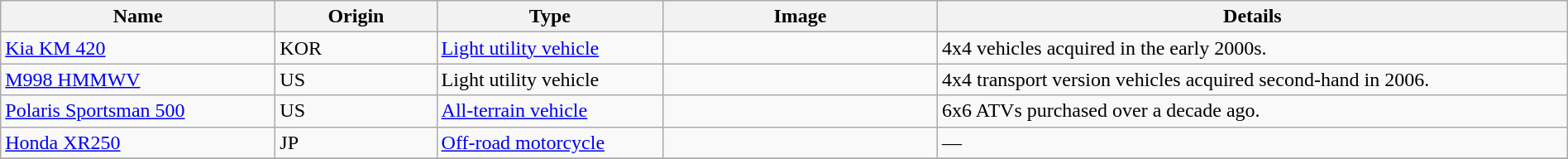<table class="wikitable" border="0" style="width:100%">
<tr>
<th style="text-align: center; width:17%;">Name</th>
<th style="text-align: center; width:10%;">Origin</th>
<th style="text-align: center; width:14%;">Type</th>
<th style="text-align: center; width:17%;">Image</th>
<th style="text-align: center; width:39%;">Details</th>
</tr>
<tr>
<td><a href='#'>Kia KM 420</a></td>
<td> KOR</td>
<td><a href='#'>Light utility vehicle</a></td>
<td></td>
<td>4x4 vehicles acquired in the early 2000s.</td>
</tr>
<tr>
<td><a href='#'>M998 HMMWV</a></td>
<td> US</td>
<td>Light utility vehicle</td>
<td></td>
<td>4x4 transport version vehicles acquired second-hand in 2006.</td>
</tr>
<tr>
<td><a href='#'>Polaris Sportsman 500</a></td>
<td> US</td>
<td><a href='#'>All-terrain vehicle</a></td>
<td></td>
<td>6x6 ATVs purchased over a decade ago.</td>
</tr>
<tr>
<td><a href='#'>Honda XR250</a></td>
<td> JP</td>
<td><a href='#'>Off-road motorcycle</a></td>
<td></td>
<td>—</td>
</tr>
<tr>
</tr>
</table>
